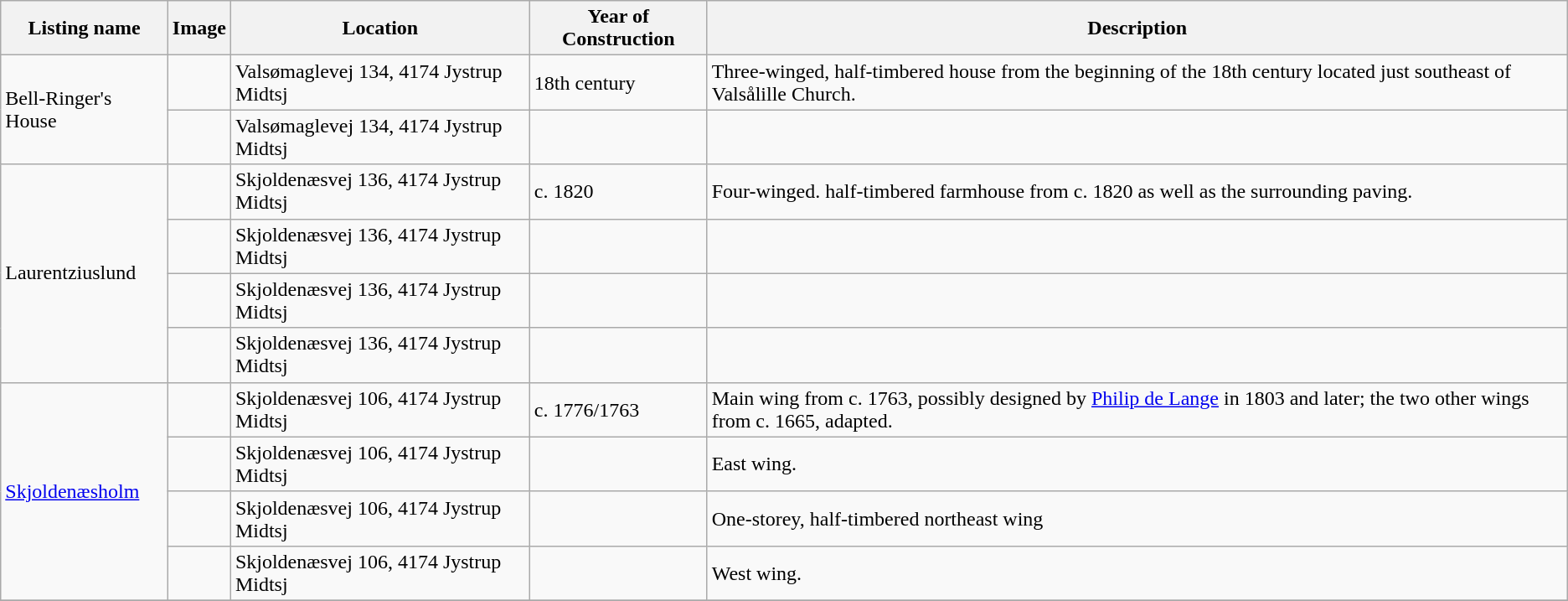<table class="wikitable sortable">
<tr>
<th>Listing name</th>
<th>Image</th>
<th>Location</th>
<th>Year of Construction</th>
<th>Description</th>
</tr>
<tr>
<td rowspan="2">Bell-Ringer's House</td>
<td></td>
<td>Valsømaglevej 134, 4174 Jystrup Midtsj</td>
<td>18th century</td>
<td>Three-winged, half-timbered house from the beginning of the 18th century located just southeast of Valsålille Church.</td>
</tr>
<tr>
<td></td>
<td>Valsømaglevej 134, 4174 Jystrup Midtsj</td>
<td></td>
</tr>
<tr>
<td rowspan="4">Laurentziuslund</td>
<td></td>
<td>Skjoldenæsvej 136, 4174 Jystrup Midtsj</td>
<td>c. 1820</td>
<td>Four-winged. half-timbered farmhouse from c. 1820 as well as the surrounding paving.</td>
</tr>
<tr>
<td></td>
<td>Skjoldenæsvej 136, 4174 Jystrup Midtsj</td>
<td></td>
<td></td>
</tr>
<tr>
<td></td>
<td>Skjoldenæsvej 136, 4174 Jystrup Midtsj</td>
<td></td>
<td></td>
</tr>
<tr>
<td></td>
<td>Skjoldenæsvej 136, 4174 Jystrup Midtsj</td>
<td></td>
<td></td>
</tr>
<tr>
<td rowspan="4"><a href='#'>Skjoldenæsholm</a></td>
<td></td>
<td>Skjoldenæsvej 106, 4174 Jystrup Midtsj</td>
<td>c. 1776/1763</td>
<td>Main wing from c. 1763, possibly designed by <a href='#'>Philip de Lange</a> in 1803 and later; the two other wings from c. 1665, adapted.</td>
</tr>
<tr>
<td></td>
<td>Skjoldenæsvej 106, 4174 Jystrup Midtsj</td>
<td></td>
<td>East wing.</td>
</tr>
<tr>
<td></td>
<td>Skjoldenæsvej 106, 4174 Jystrup Midtsj</td>
<td></td>
<td>One-storey, half-timbered northeast wing</td>
</tr>
<tr>
<td></td>
<td>Skjoldenæsvej 106, 4174 Jystrup Midtsj</td>
<td></td>
<td>West wing.</td>
</tr>
<tr>
</tr>
</table>
